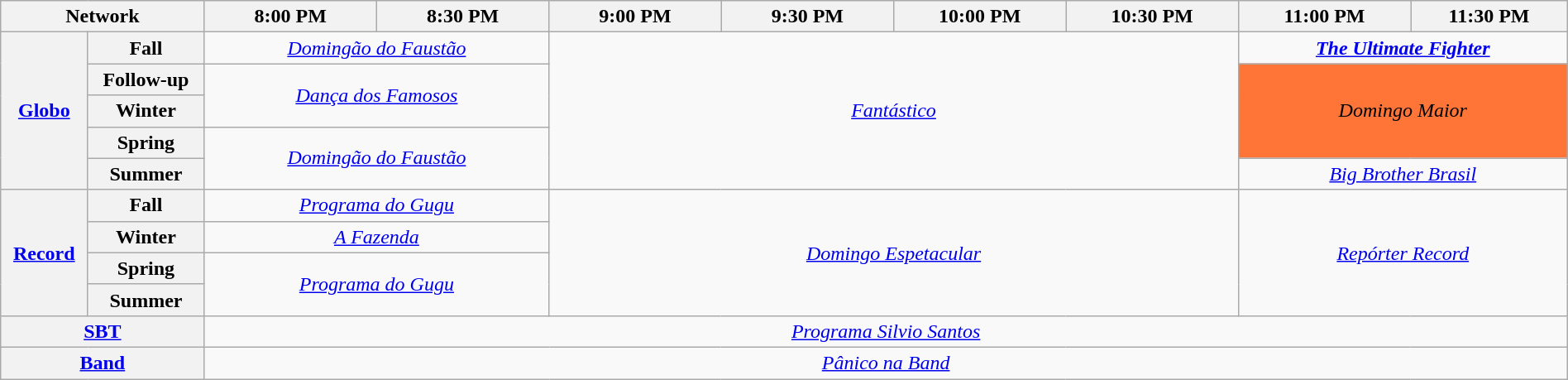<table class="wikitable" style="width:100%;margin-right:0;text-align:center">
<tr>
<th colspan="2" style="width:13%;">Network</th>
<th style="width:11%;">8:00 PM</th>
<th style="width:11%;">8:30 PM</th>
<th style="width:11%;">9:00 PM</th>
<th style="width:11%;">9:30 PM</th>
<th style="width:11%;">10:00 PM</th>
<th style="width:11%;">10:30 PM</th>
<th style="width:11%;">11:00 PM</th>
<th style="width:11%;">11:30 PM</th>
</tr>
<tr>
<th rowspan=5><a href='#'>Globo</a></th>
<th>Fall</th>
<td colspan=2><em><a href='#'>Domingão do Faustão</a></em></td>
<td rowspan=5 colspan=4><em><a href='#'>Fantástico</a></em></td>
<td colspan=2><strong><em><a href='#'>The Ultimate Fighter</a></em></strong></td>
</tr>
<tr>
<th>Follow-up</th>
<td rowspan=2 colspan=2><em><a href='#'>Dança dos Famosos</a></em></td>
<td rowspan=3 colspan=2 bgcolor="FF7538"><em>Domingo Maior</em></td>
</tr>
<tr>
<th>Winter</th>
</tr>
<tr>
<th>Spring</th>
<td rowspan=2 colspan=2><em><a href='#'>Domingão do Faustão</a></em></td>
</tr>
<tr>
<th>Summer</th>
<td colspan=2><em><a href='#'>Big Brother Brasil</a></em></td>
</tr>
<tr>
<th rowspan=4><a href='#'>Record</a></th>
<th>Fall</th>
<td colspan=2><em><a href='#'>Programa do Gugu</a></em></td>
<td rowspan=4 colspan=4><em><a href='#'>Domingo Espetacular</a></em></td>
<td rowspan=4 colspan=2><em><a href='#'>Repórter Record</a></em></td>
</tr>
<tr>
<th>Winter</th>
<td colspan=2><em><a href='#'>A Fazenda</a></em></td>
</tr>
<tr>
<th>Spring</th>
<td rowspan=2 colspan=2><em><a href='#'>Programa do Gugu</a></em></td>
</tr>
<tr>
<th>Summer</th>
</tr>
<tr>
<th colspan=2><a href='#'>SBT</a></th>
<td colspan=8><em><a href='#'>Programa Silvio Santos</a></em></td>
</tr>
<tr>
<th colspan=2><a href='#'>Band</a></th>
<td colspan=8><em><a href='#'>Pânico na Band</a></em></td>
</tr>
</table>
